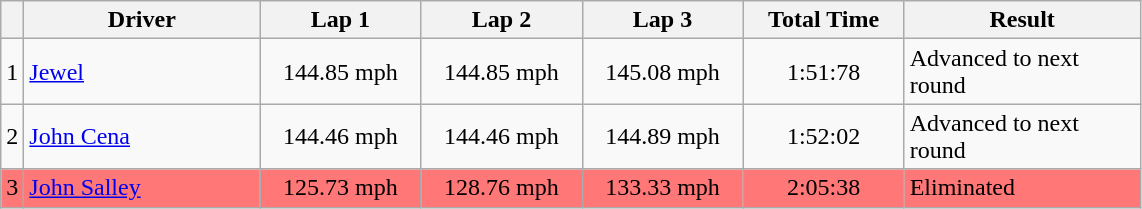<table class = "wikitable">
<tr>
<th style="text-align:center;"></th>
<th style="text-align:center; width:150px;"><strong>Driver</strong></th>
<th style="text-align:center; width:100px;"><strong>Lap 1</strong></th>
<th style="text-align:center; width:100px;"><strong>Lap 2</strong></th>
<th style="text-align:center; width:100px;"><strong>Lap 3</strong></th>
<th style="text-align:center; width:100px;"><strong>Total Time</strong></th>
<th style="text-align:center; width:150px;"><strong>Result</strong></th>
</tr>
<tr>
<td>1</td>
<td><a href='#'>Jewel</a></td>
<td style="text-align:center;">144.85 mph</td>
<td style="text-align:center;">144.85 mph</td>
<td style="text-align:center;">145.08 mph</td>
<td style="text-align:center;">1:51:78</td>
<td>Advanced to next round</td>
</tr>
<tr>
<td>2</td>
<td><a href='#'>John Cena</a></td>
<td style="text-align:center;">144.46 mph</td>
<td style="text-align:center;">144.46 mph</td>
<td style="text-align:center;">144.89 mph</td>
<td style="text-align:center;">1:52:02</td>
<td>Advanced to next round</td>
</tr>
<tr style="background:#f77;">
<td>3</td>
<td><a href='#'>John Salley</a></td>
<td style="text-align:center;">125.73 mph</td>
<td style="text-align:center;">128.76 mph</td>
<td style="text-align:center;">133.33 mph</td>
<td style="text-align:center;">2:05:38</td>
<td>Eliminated</td>
</tr>
</table>
